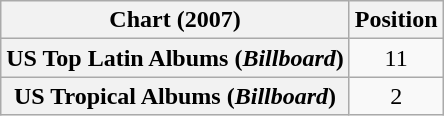<table class="wikitable sortable plainrowheaders" style="text-align:center">
<tr>
<th scope="col">Chart (2007)</th>
<th scope="col">Position</th>
</tr>
<tr>
<th scope="row">US Top Latin Albums (<em>Billboard</em>)</th>
<td>11</td>
</tr>
<tr>
<th scope="row">US Tropical Albums (<em>Billboard</em>)</th>
<td>2</td>
</tr>
</table>
